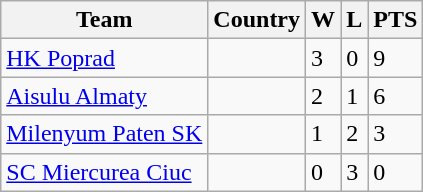<table class="wikitable">
<tr>
<th>Team</th>
<th>Country</th>
<th>W</th>
<th>L</th>
<th>PTS</th>
</tr>
<tr>
<td><a href='#'>HK Poprad</a></td>
<td></td>
<td>3</td>
<td>0</td>
<td>9</td>
</tr>
<tr>
<td><a href='#'>Aisulu Almaty</a></td>
<td></td>
<td>2</td>
<td>1</td>
<td>6</td>
</tr>
<tr>
<td><a href='#'>Milenyum Paten SK</a></td>
<td></td>
<td>1</td>
<td>2</td>
<td>3</td>
</tr>
<tr>
<td><a href='#'>SC Miercurea Ciuc</a></td>
<td></td>
<td>0</td>
<td>3</td>
<td>0</td>
</tr>
</table>
